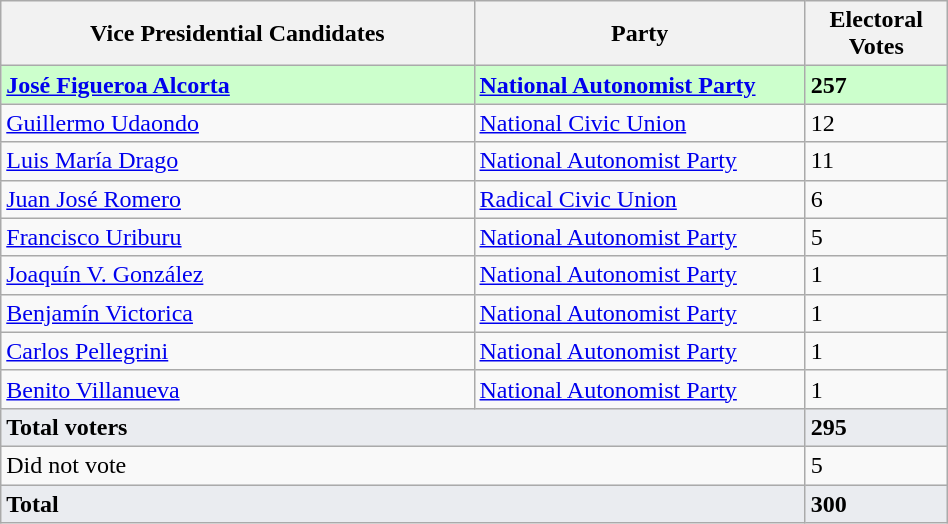<table class="wikitable" width="50%">
<tr>
<th width="50%">Vice Presidential Candidates</th>
<th width="35%">Party</th>
<th width="15%">Electoral Votes</th>
</tr>
<tr style="background:#cfc;">
<td><strong><a href='#'>José Figueroa Alcorta</a></strong></td>
<td><strong><a href='#'>National Autonomist Party</a></strong></td>
<td><strong>257</strong></td>
</tr>
<tr>
<td><a href='#'>Guillermo Udaondo</a></td>
<td><a href='#'>National Civic Union</a></td>
<td>12</td>
</tr>
<tr>
<td><a href='#'>Luis María Drago</a></td>
<td><a href='#'>National Autonomist Party</a></td>
<td>11</td>
</tr>
<tr>
<td><a href='#'>Juan José Romero</a></td>
<td><a href='#'>Radical Civic Union</a></td>
<td>6</td>
</tr>
<tr>
<td><a href='#'>Francisco Uriburu</a></td>
<td><a href='#'>National Autonomist Party</a></td>
<td>5</td>
</tr>
<tr>
<td><a href='#'>Joaquín V. González</a></td>
<td><a href='#'>National Autonomist Party</a></td>
<td>1</td>
</tr>
<tr>
<td><a href='#'>Benjamín Victorica</a></td>
<td><a href='#'>National Autonomist Party</a></td>
<td>1</td>
</tr>
<tr>
<td><a href='#'>Carlos Pellegrini</a></td>
<td><a href='#'>National Autonomist Party</a></td>
<td>1</td>
</tr>
<tr>
<td><a href='#'>Benito Villanueva</a></td>
<td><a href='#'>National Autonomist Party</a></td>
<td>1</td>
</tr>
<tr style="background:#EAECF0;">
<td colspan=2><strong>Total voters</strong></td>
<td><strong>295</strong></td>
</tr>
<tr>
<td colspan=2>Did not vote</td>
<td>5</td>
</tr>
<tr style="background:#EAECF0;">
<td colspan=2><strong>Total</strong></td>
<td><strong>300</strong></td>
</tr>
</table>
